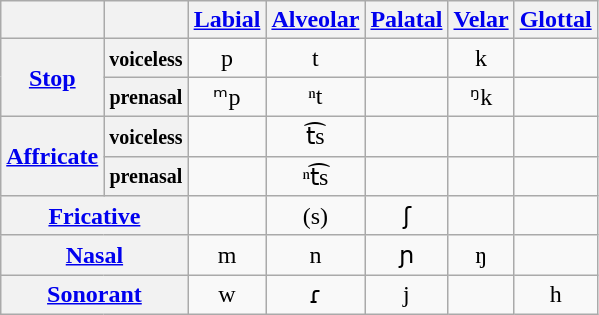<table class="wikitable" style="text-align:center">
<tr>
<th></th>
<th></th>
<th><a href='#'>Labial</a></th>
<th><a href='#'>Alveolar</a></th>
<th><a href='#'>Palatal</a></th>
<th><a href='#'>Velar</a></th>
<th><a href='#'>Glottal</a></th>
</tr>
<tr>
<th rowspan="2"><a href='#'>Stop</a></th>
<th><small>voiceless</small></th>
<td>p</td>
<td>t</td>
<td></td>
<td>k</td>
<td></td>
</tr>
<tr>
<th><small>prenasal</small></th>
<td>ᵐp</td>
<td>ⁿt</td>
<td></td>
<td>ᵑk</td>
<td></td>
</tr>
<tr>
<th rowspan="2"><a href='#'>Affricate</a></th>
<th><small>voiceless</small></th>
<td></td>
<td>t͡s</td>
<td></td>
<td></td>
<td></td>
</tr>
<tr>
<th><small>prenasal</small></th>
<td></td>
<td>ⁿt͡s</td>
<td></td>
<td></td>
<td></td>
</tr>
<tr>
<th colspan="2"><a href='#'>Fricative</a></th>
<td></td>
<td>(s)</td>
<td>ʃ</td>
<td></td>
<td></td>
</tr>
<tr>
<th colspan="2"><a href='#'>Nasal</a></th>
<td>m</td>
<td>n</td>
<td>ɲ</td>
<td>ŋ</td>
<td></td>
</tr>
<tr>
<th colspan="2"><a href='#'>Sonorant</a></th>
<td>w</td>
<td>ɾ</td>
<td>j</td>
<td></td>
<td>h</td>
</tr>
</table>
